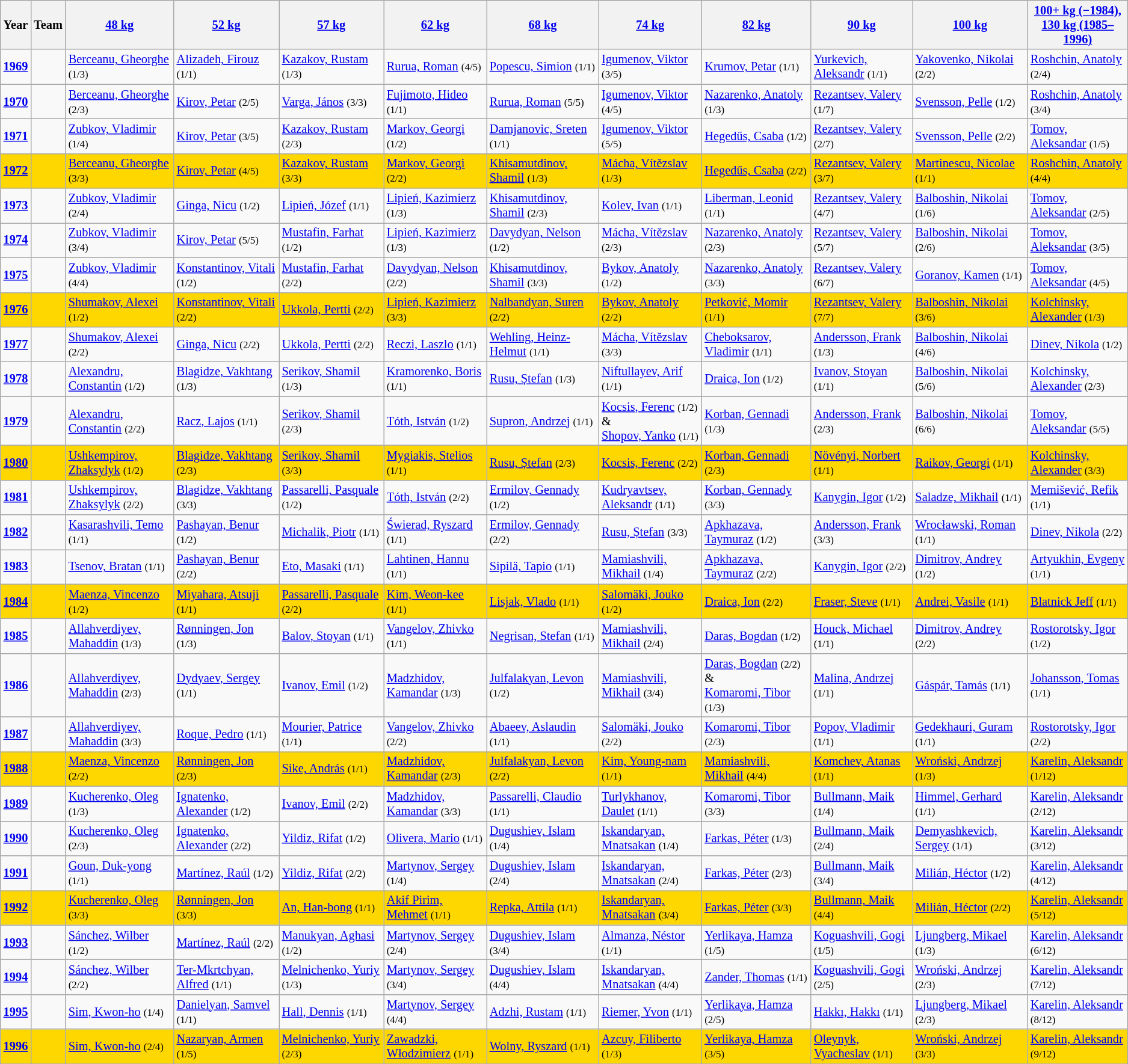<table class="wikitable sortable"  style="font-size: 85%">
<tr>
<th>Year</th>
<th>Team</th>
<th width=200><a href='#'>48 kg</a></th>
<th width=200><a href='#'>52 kg</a></th>
<th width=200><a href='#'>57 kg</a></th>
<th width=200><a href='#'>62 kg</a></th>
<th width=200><a href='#'>68 kg</a></th>
<th width=200><a href='#'>74 kg</a></th>
<th width=220><a href='#'>82 kg</a></th>
<th width=200><a href='#'>90 kg</a></th>
<th width=200><a href='#'>100 kg</a></th>
<th width=200><a href='#'>100+ kg (−1984), 130 kg (1985–1996)</a></th>
</tr>
<tr>
<td><strong><a href='#'>1969</a></strong></td>
<td></td>
<td> <a href='#'>Berceanu, Gheorghe</a> <small>(1/3)</small></td>
<td> <a href='#'>Alizadeh, Firouz</a> <small>(1/1)</small></td>
<td> <a href='#'>Kazakov, Rustam</a> <small>(1/3)</small></td>
<td> <a href='#'>Rurua, Roman</a> <small>(4/5)</small></td>
<td> <a href='#'>Popescu, Simion</a> <small>(1/1)</small></td>
<td>  <a href='#'>Igumenov, Viktor</a> <small>(3/5)</small></td>
<td> <a href='#'>Krumov, Petar</a>  <small>(1/1)</small></td>
<td> <a href='#'>Yurkevich, Aleksandr</a> <small>(1/1)</small></td>
<td> <a href='#'>Yakovenko, Nikolai</a> <small>(2/2)</small></td>
<td> <a href='#'>Roshchin, Anatoly</a> <small>(2/4)</small></td>
</tr>
<tr>
<td><strong><a href='#'>1970</a></strong></td>
<td></td>
<td> <a href='#'>Berceanu, Gheorghe</a> <small>(2/3)</small></td>
<td>  <a href='#'>Kirov, Petar</a> <small>(2/5)</small></td>
<td> <a href='#'>Varga, János</a> <small>(3/3)</small></td>
<td> <a href='#'>Fujimoto, Hideo</a> <small>(1/1)</small></td>
<td> <a href='#'>Rurua, Roman</a> <small>(5/5)</small></td>
<td> <a href='#'>Igumenov, Viktor</a> <small>(4/5)</small></td>
<td> <a href='#'>Nazarenko, Anatoly</a> <small>(1/3)</small></td>
<td> <a href='#'>Rezantsev, Valery</a>  <small>(1/7)</small></td>
<td> <a href='#'>Svensson, Pelle</a> <small>(1/2)</small></td>
<td> <a href='#'>Roshchin, Anatoly</a> <small>(3/4)</small></td>
</tr>
<tr>
<td><strong><a href='#'>1971</a></strong></td>
<td></td>
<td> <a href='#'>Zubkov, Vladimir</a> <small>(1/4)</small></td>
<td>  <a href='#'>Kirov, Petar</a> <small>(3/5)</small></td>
<td> <a href='#'>Kazakov, Rustam</a> <small>(2/3)</small></td>
<td> <a href='#'>Markov, Georgi</a> <small>(1/2)</small></td>
<td> <a href='#'>Damjanovic, Sreten</a> <small>(1/1)</small></td>
<td> <a href='#'>Igumenov, Viktor</a> <small>(5/5)</small></td>
<td> <a href='#'>Hegedűs, Csaba</a>  <small>(1/2)</small></td>
<td> <a href='#'>Rezantsev, Valery</a>  <small>(2/7)</small></td>
<td> <a href='#'>Svensson, Pelle</a> <small>(2/2)</small></td>
<td> <a href='#'>Tomov, Aleksandar</a> <small>(1/5)</small></td>
</tr>
<tr>
<td bgcolor="GOLD"><strong><a href='#'>1972</a></strong></td>
<td bgcolor="GOLD"></td>
<td bgcolor="GOLD"> <a href='#'>Berceanu, Gheorghe</a> <small>(3/3)</small></td>
<td bgcolor="GOLD">  <a href='#'>Kirov, Petar</a> <small>(4/5)</small></td>
<td bgcolor="GOLD"> <a href='#'>Kazakov, Rustam</a> <small>(3/3)</small></td>
<td bgcolor="GOLD"> <a href='#'>Markov, Georgi</a> <small>(2/2)</small></td>
<td bgcolor="GOLD"> <a href='#'>Khisamutdinov, Shamil</a> <small>(1/3)</small></td>
<td bgcolor="GOLD"> <a href='#'>Mácha, Vítězslav</a> <small>(1/3)</small></td>
<td bgcolor="GOLD"> <a href='#'>Hegedűs, Csaba</a>  <small>(2/2)</small></td>
<td bgcolor="GOLD"> <a href='#'>Rezantsev, Valery</a>  <small>(3/7)</small></td>
<td bgcolor="GOLD">  <a href='#'>Martinescu, Nicolae</a> <small>(1/1)</small></td>
<td bgcolor="GOLD"> <a href='#'>Roshchin, Anatoly</a> <small>(4/4)</small></td>
</tr>
<tr>
<td><strong><a href='#'>1973</a></strong></td>
<td></td>
<td> <a href='#'>Zubkov, Vladimir</a> <small>(2/4)</small></td>
<td>  <a href='#'>Ginga, Nicu</a> <small>(1/2)</small></td>
<td> <a href='#'>Lipień, Józef</a> <small>(1/1)</small></td>
<td> <a href='#'>Lipień, Kazimierz</a> <small>(1/3)</small></td>
<td> <a href='#'>Khisamutdinov, Shamil</a> <small>(2/3)</small></td>
<td> <a href='#'>Kolev, Ivan</a> <small>(1/1)</small></td>
<td> <a href='#'>Liberman, Leonid</a> <small>(1/1)</small></td>
<td> <a href='#'>Rezantsev, Valery</a>  <small>(4/7)</small></td>
<td> <a href='#'>Balboshin, Nikolai</a> <small>(1/6)</small></td>
<td> <a href='#'>Tomov, Aleksandar</a> <small>(2/5)</small></td>
</tr>
<tr>
<td><strong><a href='#'>1974</a></strong></td>
<td></td>
<td> <a href='#'>Zubkov, Vladimir</a> <small>(3/4)</small></td>
<td>  <a href='#'>Kirov, Petar</a> <small>(5/5)</small></td>
<td> <a href='#'>Mustafin, Farhat</a> <small>(1/2)</small></td>
<td> <a href='#'>Lipień, Kazimierz</a> <small>(1/3)</small></td>
<td> <a href='#'>Davydyan, Nelson</a> <small>(1/2)</small></td>
<td> <a href='#'>Mácha, Vítězslav</a> <small>(2/3)</small></td>
<td> <a href='#'>Nazarenko, Anatoly</a> <small>(2/3)</small></td>
<td> <a href='#'>Rezantsev, Valery</a>  <small>(5/7)</small></td>
<td> <a href='#'>Balboshin, Nikolai</a> <small>(2/6)</small></td>
<td> <a href='#'>Tomov, Aleksandar</a> <small>(3/5)</small></td>
</tr>
<tr>
<td><strong><a href='#'>1975</a></strong></td>
<td></td>
<td> <a href='#'>Zubkov, Vladimir</a> <small>(4/4)</small></td>
<td>  <a href='#'>Konstantinov, Vitali</a> <small>(1/2)</small></td>
<td> <a href='#'>Mustafin, Farhat</a> <small>(2/2)</small></td>
<td> <a href='#'>Davydyan, Nelson</a> <small>(2/2)</small></td>
<td> <a href='#'>Khisamutdinov, Shamil</a> <small>(3/3)</small></td>
<td> <a href='#'>Bykov, Anatoly</a> <small>(1/2)</small></td>
<td> <a href='#'>Nazarenko, Anatoly</a> <small>(3/3)</small></td>
<td> <a href='#'>Rezantsev, Valery</a>  <small>(6/7)</small></td>
<td> <a href='#'>Goranov, Kamen</a> <small>(1/1)</small></td>
<td> <a href='#'>Tomov, Aleksandar</a> <small>(4/5)</small></td>
</tr>
<tr>
<td bgcolor="GOLD"><strong><a href='#'>1976</a></strong></td>
<td bgcolor="GOLD"></td>
<td bgcolor="GOLD"> <a href='#'>Shumakov, Alexei</a> <small>(1/2)</small></td>
<td bgcolor="GOLD">  <a href='#'>Konstantinov, Vitali</a> <small>(2/2)</small></td>
<td bgcolor="GOLD"> <a href='#'>Ukkola, Pertti</a> <small>(2/2)</small></td>
<td bgcolor="GOLD"> <a href='#'>Lipień, Kazimierz</a> <small>(3/3)</small></td>
<td bgcolor="GOLD"> <a href='#'>Nalbandyan, Suren</a> <small>(2/2)</small></td>
<td bgcolor="GOLD"> <a href='#'>Bykov, Anatoly</a> <small>(2/2)</small></td>
<td bgcolor="GOLD"> <a href='#'>Petković, Momir</a> <small>(1/1)</small></td>
<td bgcolor="GOLD"> <a href='#'>Rezantsev, Valery</a>  <small>(7/7)</small></td>
<td bgcolor="GOLD"> <a href='#'>Balboshin, Nikolai</a> <small>(3/6)</small></td>
<td bgcolor="GOLD"> <a href='#'>Kolchinsky, Alexander</a> <small>(1/3)</small></td>
</tr>
<tr>
<td><strong><a href='#'>1977</a></strong></td>
<td></td>
<td> <a href='#'>Shumakov, Alexei</a> <small>(2/2)</small></td>
<td>  <a href='#'>Ginga, Nicu</a> <small>(2/2)</small></td>
<td> <a href='#'>Ukkola, Pertti</a> <small>(2/2)</small></td>
<td> <a href='#'>Reczi, Laszlo</a> <small>(1/1)</small></td>
<td> <a href='#'>Wehling, Heinz-Helmut</a> <small>(1/1)</small></td>
<td> <a href='#'>Mácha, Vítězslav</a> <small>(3/3)</small></td>
<td> <a href='#'>Cheboksarov, Vladimir</a> <small>(1/1)</small></td>
<td> <a href='#'>Andersson, Frank</a>  <small>(1/3)</small></td>
<td> <a href='#'>Balboshin, Nikolai</a> <small>(4/6)</small></td>
<td> <a href='#'>Dinev, Nikola</a> <small>(1/2)</small></td>
</tr>
<tr>
<td><strong><a href='#'>1978</a></strong></td>
<td></td>
<td> <a href='#'>Alexandru, Constantin</a> <small>(1/2)</small></td>
<td>  <a href='#'>Blagidze, Vakhtang</a> <small>(1/3)</small></td>
<td> <a href='#'>Serikov, Shamil</a> <small>(1/3)</small></td>
<td> <a href='#'>Kramorenko, Boris</a> <small>(1/1)</small></td>
<td> <a href='#'>Rusu, Ștefan</a> <small>(1/3)</small></td>
<td> <a href='#'>Niftullayev, Arif</a>  <small>(1/1)</small></td>
<td> <a href='#'>Draica, Ion</a> <small>(1/2)</small></td>
<td> <a href='#'>Ivanov, Stoyan</a> <small>(1/1)</small></td>
<td> <a href='#'>Balboshin, Nikolai</a> <small>(5/6)</small></td>
<td> <a href='#'>Kolchinsky, Alexander</a> <small>(2/3)</small></td>
</tr>
<tr>
<td><strong><a href='#'>1979</a></strong></td>
<td></td>
<td> <a href='#'>Alexandru, Constantin</a> <small>(2/2)</small></td>
<td>  <a href='#'>Racz, Lajos</a> <small>(1/1)</small></td>
<td> <a href='#'>Serikov, Shamil</a> <small>(2/3)</small></td>
<td> <a href='#'>Tóth, István</a> <small>(1/2)</small></td>
<td> <a href='#'>Supron, Andrzej</a> <small>(1/1)</small></td>
<td> <a href='#'>Kocsis, Ferenc</a> <small>(1/2)</small> &<br> <a href='#'>Shopov, Yanko</a> <small>(1/1)</small></td>
<td> <a href='#'>Korban, Gennadi</a> <small>(1/3)</small></td>
<td> <a href='#'>Andersson, Frank</a>  <small>(2/3)</small></td>
<td> <a href='#'>Balboshin, Nikolai</a> <small>(6/6)</small></td>
<td> <a href='#'>Tomov, Aleksandar</a> <small>(5/5)</small></td>
</tr>
<tr>
<td bgcolor="GOLD"><strong><a href='#'>1980</a></strong></td>
<td bgcolor="GOLD"></td>
<td bgcolor="GOLD"> <a href='#'>Ushkempirov, Zhaksylyk</a> <small>(1/2)</small></td>
<td bgcolor="GOLD">  <a href='#'>Blagidze, Vakhtang</a> <small>(2/3)</small></td>
<td bgcolor="GOLD"> <a href='#'>Serikov, Shamil</a> <small>(3/3)</small></td>
<td bgcolor="GOLD"> <a href='#'>Mygiakis, Stelios</a> <small>(1/1)</small></td>
<td bgcolor="GOLD"> <a href='#'>Rusu, Ștefan</a> <small>(2/3)</small></td>
<td bgcolor="GOLD"> <a href='#'>Kocsis, Ferenc</a> <small>(2/2)</small></td>
<td bgcolor="GOLD"> <a href='#'>Korban, Gennadi</a> <small>(2/3)</small></td>
<td bgcolor="GOLD"> <a href='#'>Növényi, Norbert</a>  <small>(1/1)</small></td>
<td bgcolor="GOLD"> <a href='#'>Raikov, Georgi</a> <small>(1/1)</small></td>
<td bgcolor="GOLD"> <a href='#'>Kolchinsky, Alexander</a> <small>(3/3)</small></td>
</tr>
<tr>
<td><strong><a href='#'>1981</a></strong></td>
<td></td>
<td> <a href='#'>Ushkempirov, Zhaksylyk</a> <small>(2/2)</small></td>
<td>  <a href='#'>Blagidze, Vakhtang</a> <small>(3/3)</small></td>
<td> <a href='#'>Passarelli, Pasquale</a> <small>(1/2)</small></td>
<td> <a href='#'>Tóth, István</a> <small>(2/2)</small></td>
<td> <a href='#'>Ermilov, Gennady</a> <small>(1/2)</small></td>
<td> <a href='#'>Kudryavtsev, Aleksandr</a> <small>(1/1)</small></td>
<td> <a href='#'>Korban, Gennady</a> <small>(3/3)</small></td>
<td> <a href='#'>Kanygin, Igor</a> <small>(1/2)</small></td>
<td> <a href='#'>Saladze, Mikhail</a> <small>(1/1)</small></td>
<td> <a href='#'>Memišević, Refik</a> <small>(1/1)</small></td>
</tr>
<tr>
<td><strong><a href='#'>1982</a></strong></td>
<td></td>
<td> <a href='#'>Kasarashvili, Temo</a> <small>(1/1)</small></td>
<td>  <a href='#'>Pashayan, Benur</a> <small>(1/2)</small></td>
<td> <a href='#'>Michalik, Piotr</a> <small>(1/1)</small></td>
<td> <a href='#'>Świerad, Ryszard</a> <small>(1/1)</small></td>
<td> <a href='#'>Ermilov, Gennady</a> <small>(2/2)</small></td>
<td> <a href='#'>Rusu, Ștefan</a> <small>(3/3)</small></td>
<td> <a href='#'>Apkhazava, Taymuraz</a> <small>(1/2)</small></td>
<td> <a href='#'>Andersson, Frank</a>  <small>(3/3)</small></td>
<td> <a href='#'>Wrocławski, Roman</a> <small>(1/1)</small></td>
<td> <a href='#'>Dinev, Nikola</a> <small>(2/2)</small></td>
</tr>
<tr>
<td><strong><a href='#'>1983</a></strong></td>
<td></td>
<td> <a href='#'>Tsenov, Bratan</a> <small>(1/1)</small></td>
<td>  <a href='#'>Pashayan, Benur</a> <small>(2/2)</small></td>
<td> <a href='#'>Eto, Masaki</a> <small>(1/1)</small></td>
<td> <a href='#'>Lahtinen, Hannu</a> <small>(1/1)</small></td>
<td> <a href='#'>Sipilä, Tapio</a>  <small>(1/1)</small></td>
<td> <a href='#'>Mamiashvili, Mikhail</a> <small>(1/4)</small></td>
<td> <a href='#'>Apkhazava, Taymuraz</a> <small>(2/2)</small></td>
<td> <a href='#'>Kanygin, Igor</a> <small>(2/2)</small></td>
<td> <a href='#'>Dimitrov, Andrey</a> <small>(1/2)</small></td>
<td> <a href='#'>Artyukhin, Evgeny</a> <small>(1/1)</small></td>
</tr>
<tr>
<td bgcolor="GOLD"><strong><a href='#'>1984</a></strong></td>
<td bgcolor="GOLD"></td>
<td bgcolor="GOLD"> <a href='#'>Maenza, Vincenzo</a> <small>(1/2)</small></td>
<td bgcolor="GOLD"> <a href='#'>Miyahara, Atsuji</a> <small>(1/1)</small></td>
<td bgcolor="GOLD"> <a href='#'>Passarelli, Pasquale</a> <small>(2/2)</small></td>
<td bgcolor="GOLD"> <a href='#'>Kim, Weon-kee</a> <small>(1/1)</small></td>
<td bgcolor="GOLD"> <a href='#'>Lisjak, Vlado</a> <small>(1/1)</small></td>
<td bgcolor="GOLD"> <a href='#'>Salomäki, Jouko</a> <small>(1/2)</small></td>
<td bgcolor="GOLD"> <a href='#'>Draica, Ion</a> <small>(2/2)</small></td>
<td bgcolor="GOLD"> <a href='#'>Fraser, Steve</a> <small>(1/1)</small></td>
<td bgcolor="GOLD"> <a href='#'>Andrei, Vasile</a> <small>(1/1)</small></td>
<td bgcolor="GOLD"> <a href='#'>Blatnick Jeff</a> <small>(1/1)</small></td>
</tr>
<tr>
<td><strong><a href='#'>1985</a></strong></td>
<td></td>
<td> <a href='#'>Allahverdiyev, Mahaddin</a> <small>(1/3)</small></td>
<td> <a href='#'>Rønningen, Jon</a> <small>(1/3)</small></td>
<td> <a href='#'>Balov, Stoyan</a> <small>(1/1)</small></td>
<td> <a href='#'>Vangelov, Zhivko</a> <small>(1/1)</small></td>
<td> <a href='#'>Negrisan, Stefan</a> <small>(1/1)</small></td>
<td> <a href='#'>Mamiashvili, Mikhail</a> <small>(2/4)</small></td>
<td> <a href='#'>Daras, Bogdan</a> <small>(1/2)</small></td>
<td> <a href='#'>Houck, Michael</a>  <small>(1/1)</small></td>
<td> <a href='#'>Dimitrov, Andrey</a> <small>(2/2)</small></td>
<td> <a href='#'>Rostorotsky, Igor</a> <small>(1/2)</small></td>
</tr>
<tr>
<td><strong><a href='#'>1986</a></strong></td>
<td></td>
<td> <a href='#'>Allahverdiyev, Mahaddin</a> <small>(2/3)</small></td>
<td>  <a href='#'>Dydyaev, Sergey</a> <small>(1/1)</small></td>
<td> <a href='#'>Ivanov, Emil</a> <small>(1/2)</small></td>
<td> <a href='#'>Madzhidov, Kamandar</a> <small>(1/3)</small></td>
<td> <a href='#'>Julfalakyan, Levon</a> <small>(1/2)</small></td>
<td> <a href='#'>Mamiashvili, Mikhail</a> <small>(3/4)</small></td>
<td> <a href='#'>Daras, Bogdan</a> <small>(2/2)</small> &<br>  <a href='#'>Komaromi, Tibor</a> <small>(1/3)</small></td>
<td> <a href='#'>Malina, Andrzej</a>  <small>(1/1)</small></td>
<td> <a href='#'>Gáspár, Tamás</a> <small>(1/1)</small></td>
<td> <a href='#'>Johansson, Tomas</a> <small>(1/1)</small></td>
</tr>
<tr>
<td><strong><a href='#'>1987</a></strong></td>
<td></td>
<td> <a href='#'>Allahverdiyev, Mahaddin</a> <small>(3/3)</small></td>
<td> <a href='#'>Roque, Pedro</a> <small>(1/1)</small></td>
<td> <a href='#'>Mourier, Patrice</a> <small>(1/1)</small></td>
<td> <a href='#'>Vangelov, Zhivko</a> <small>(2/2)</small></td>
<td> <a href='#'>Abaeev, Aslaudin</a> <small>(1/1)</small></td>
<td> <a href='#'>Salomäki, Jouko</a> <small>(2/2)</small></td>
<td> <a href='#'>Komaromi, Tibor</a> <small>(2/3)</small></td>
<td> <a href='#'>Popov, Vladimir</a>  <small>(1/1)</small></td>
<td> <a href='#'>Gedekhauri, Guram</a> <small>(1/1)</small></td>
<td> <a href='#'>Rostorotsky, Igor</a> <small>(2/2)</small></td>
</tr>
<tr>
<td bgcolor="GOLD"><strong><a href='#'>1988</a></strong></td>
<td bgcolor="GOLD"></td>
<td bgcolor="GOLD"> <a href='#'>Maenza, Vincenzo</a> <small>(2/2)</small></td>
<td bgcolor="GOLD"> <a href='#'>Rønningen, Jon</a> <small>(2/3)</small></td>
<td bgcolor="GOLD"> <a href='#'>Sike, András</a> <small>(1/1)</small></td>
<td bgcolor="GOLD"> <a href='#'>Madzhidov, Kamandar</a> <small>(2/3)</small></td>
<td bgcolor="GOLD"> <a href='#'>Julfalakyan, Levon</a> <small>(2/2)</small></td>
<td bgcolor="GOLD"> <a href='#'>Kim, Young-nam</a> <small>(1/1)</small></td>
<td bgcolor="GOLD"> <a href='#'>Mamiashvili, Mikhail</a> <small>(4/4)</small></td>
<td bgcolor="GOLD"> <a href='#'>Komchev, Atanas</a> <small>(1/1)</small></td>
<td bgcolor="GOLD"> <a href='#'>Wroński, Andrzej</a> <small>(1/3)</small></td>
<td bgcolor="GOLD"> <a href='#'>Karelin, Aleksandr</a> <small>(1/12)</small></td>
</tr>
<tr>
<td><strong><a href='#'>1989</a></strong></td>
<td></td>
<td> <a href='#'>Kucherenko, Oleg</a> <small>(1/3)</small></td>
<td> <a href='#'>Ignatenko, Alexander</a> <small>(1/2)</small></td>
<td> <a href='#'>Ivanov, Emil</a> <small>(2/2)</small></td>
<td> <a href='#'>Madzhidov, Kamandar</a> <small>(3/3)</small></td>
<td> <a href='#'>Passarelli, Claudio</a> <small>(1/1)</small></td>
<td> <a href='#'>Turlykhanov, Daulet</a> <small>(1/1)</small></td>
<td> <a href='#'>Komaromi, Tibor</a> <small>(3/3)</small></td>
<td> <a href='#'>Bullmann, Maik</a>  <small>(1/4)</small></td>
<td> <a href='#'>Himmel, Gerhard</a> <small>(1/1)</small></td>
<td> <a href='#'>Karelin, Aleksandr</a> <small>(2/12)</small></td>
</tr>
<tr>
<td><strong><a href='#'>1990</a></strong></td>
<td></td>
<td> <a href='#'>Kucherenko, Oleg</a> <small>(2/3)</small></td>
<td> <a href='#'>Ignatenko, Alexander</a> <small>(2/2)</small></td>
<td> <a href='#'>Yildiz, Rifat</a> <small>(1/2)</small></td>
<td> <a href='#'>Olivera, Mario</a> <small>(1/1)</small></td>
<td> <a href='#'>Dugushiev, Islam</a> <small>(1/4)</small></td>
<td> <a href='#'>Iskandaryan, Mnatsakan</a> <small>(1/4)</small></td>
<td> <a href='#'>Farkas, Péter</a> <small>(1/3)</small></td>
<td> <a href='#'>Bullmann, Maik</a>  <small>(2/4)</small></td>
<td> <a href='#'>Demyashkevich, Sergey</a> <small>(1/1)</small></td>
<td> <a href='#'>Karelin, Aleksandr</a> <small>(3/12)</small></td>
</tr>
<tr>
<td><strong><a href='#'>1991</a></strong></td>
<td></td>
<td> <a href='#'>Goun, Duk-yong</a> <small>(1/1)</small></td>
<td> <a href='#'>Martínez, Raúl</a> <small>(1/2)</small></td>
<td> <a href='#'>Yildiz, Rifat</a> <small>(2/2)</small></td>
<td> <a href='#'>Martynov, Sergey</a> <small>(1/4)</small></td>
<td> <a href='#'>Dugushiev, Islam</a> <small>(2/4)</small></td>
<td> <a href='#'>Iskandaryan, Mnatsakan</a> <small>(2/4)</small></td>
<td> <a href='#'>Farkas, Péter</a> <small>(2/3)</small></td>
<td> <a href='#'>Bullmann, Maik</a>  <small>(3/4)</small></td>
<td> <a href='#'>Milián, Héctor</a> <small>(1/2)</small></td>
<td> <a href='#'>Karelin, Aleksandr</a> <small>(4/12)</small></td>
</tr>
<tr>
<td bgcolor="GOLD"><strong><a href='#'>1992</a></strong></td>
<td bgcolor="GOLD"></td>
<td bgcolor="GOLD"> <a href='#'>Kucherenko, Oleg</a> <small>(3/3)</small></td>
<td bgcolor="GOLD"> <a href='#'>Rønningen, Jon</a> <small>(3/3)</small></td>
<td bgcolor="GOLD"> <a href='#'>An, Han-bong</a> <small>(1/1)</small></td>
<td bgcolor="GOLD"> <a href='#'>Akif Pirim, Mehmet</a> <small>(1/1)</small></td>
<td bgcolor="GOLD"> <a href='#'>Repka, Attila</a> <small>(1/1)</small></td>
<td bgcolor="GOLD"> <a href='#'>Iskandaryan, Mnatsakan</a> <small>(3/4)</small></td>
<td bgcolor="GOLD"> <a href='#'>Farkas, Péter</a> <small>(3/3)</small></td>
<td bgcolor="GOLD"> <a href='#'>Bullmann, Maik</a>  <small>(4/4)</small></td>
<td bgcolor="GOLD"> <a href='#'>Milián, Héctor</a> <small>(2/2)</small></td>
<td bgcolor="GOLD">  <a href='#'>Karelin, Aleksandr</a> <small>(5/12)</small></td>
</tr>
<tr>
<td><strong><a href='#'>1993</a></strong></td>
<td></td>
<td> <a href='#'>Sánchez, Wilber</a> <small>(1/2)</small></td>
<td> <a href='#'>Martínez, Raúl</a> <small>(2/2)</small></td>
<td> <a href='#'>Manukyan, Aghasi</a> <small>(1/2)</small></td>
<td> <a href='#'>Martynov, Sergey</a> <small>(2/4)</small></td>
<td> <a href='#'>Dugushiev, Islam</a> <small>(3/4)</small></td>
<td> <a href='#'>Almanza, Néstor</a> <small>(1/1)</small></td>
<td> <a href='#'>Yerlikaya, Hamza</a> <small>(1/5)</small></td>
<td> <a href='#'>Koguashvili, Gogi</a> <small>(1/5)</small></td>
<td> <a href='#'>Ljungberg, Mikael</a> <small>(1/3)</small></td>
<td> <a href='#'>Karelin, Aleksandr</a> <small>(6/12)</small></td>
</tr>
<tr>
<td><strong><a href='#'>1994</a></strong></td>
<td></td>
<td> <a href='#'>Sánchez, Wilber</a> <small>(2/2)</small></td>
<td><a href='#'>Ter-Mkrtchyan, Alfred</a> <small>(1/1)</small></td>
<td> <a href='#'>Melnichenko, Yuriy</a> <small>(1/3)</small></td>
<td> <a href='#'>Martynov, Sergey</a> <small>(3/4)</small></td>
<td> <a href='#'>Dugushiev, Islam</a> <small>(4/4)</small></td>
<td> <a href='#'>Iskandaryan, Mnatsakan</a> <small>(4/4)</small></td>
<td> <a href='#'>Zander, Thomas</a> <small>(1/1)</small></td>
<td> <a href='#'>Koguashvili, Gogi</a> <small>(2/5)</small></td>
<td> <a href='#'>Wroński, Andrzej</a> <small>(2/3)</small></td>
<td>  <a href='#'>Karelin, Aleksandr</a> <small>(7/12)</small></td>
</tr>
<tr>
<td><strong><a href='#'>1995</a></strong></td>
<td></td>
<td> <a href='#'>Sim, Kwon-ho</a> <small>(1/4)</small></td>
<td> <a href='#'>Danielyan, Samvel</a> <small>(1/1)</small></td>
<td> <a href='#'>Hall, Dennis</a> <small>(1/1)</small></td>
<td> <a href='#'>Martynov, Sergey</a> <small>(4/4)</small></td>
<td> <a href='#'>Adzhi, Rustam</a> <small>(1/1)</small></td>
<td> <a href='#'>Riemer, Yvon</a> <small>(1/1)</small></td>
<td> <a href='#'>Yerlikaya, Hamza</a> <small>(2/5)</small></td>
<td> <a href='#'>Hakkı, Hakkı</a> <small>(1/1)</small></td>
<td> <a href='#'>Ljungberg, Mikael</a> <small>(2/3)</small></td>
<td>  <a href='#'>Karelin, Aleksandr</a> <small>(8/12)</small></td>
</tr>
<tr>
<td bgcolor="GOLD"><strong><a href='#'>1996</a></strong></td>
<td bgcolor="GOLD"></td>
<td bgcolor="GOLD"> <a href='#'>Sim, Kwon-ho</a> <small>(2/4)</small></td>
<td bgcolor="GOLD"> <a href='#'>Nazaryan, Armen</a> <small>(1/5)</small></td>
<td bgcolor="GOLD"> <a href='#'>Melnichenko, Yuriy</a> <small>(2/3)</small></td>
<td bgcolor="GOLD"> <a href='#'>Zawadzki, Włodzimierz</a> <small>(1/1)</small></td>
<td bgcolor="GOLD"> <a href='#'>Wolny, Ryszard</a> <small>(1/1)</small></td>
<td bgcolor="GOLD"> <a href='#'>Azcuy, Filiberto</a> <small>(1/3)</small></td>
<td bgcolor="GOLD"> <a href='#'>Yerlikaya, Hamza</a> <small>(3/5)</small></td>
<td bgcolor="GOLD"> <a href='#'>Oleynyk, Vyacheslav</a> <small>(1/1)</small></td>
<td bgcolor="GOLD"> <a href='#'>Wroński, Andrzej</a> <small>(3/3)</small></td>
<td bgcolor="GOLD">  <a href='#'>Karelin, Aleksandr</a> <small>(9/12)</small></td>
</tr>
<tr>
</tr>
</table>
